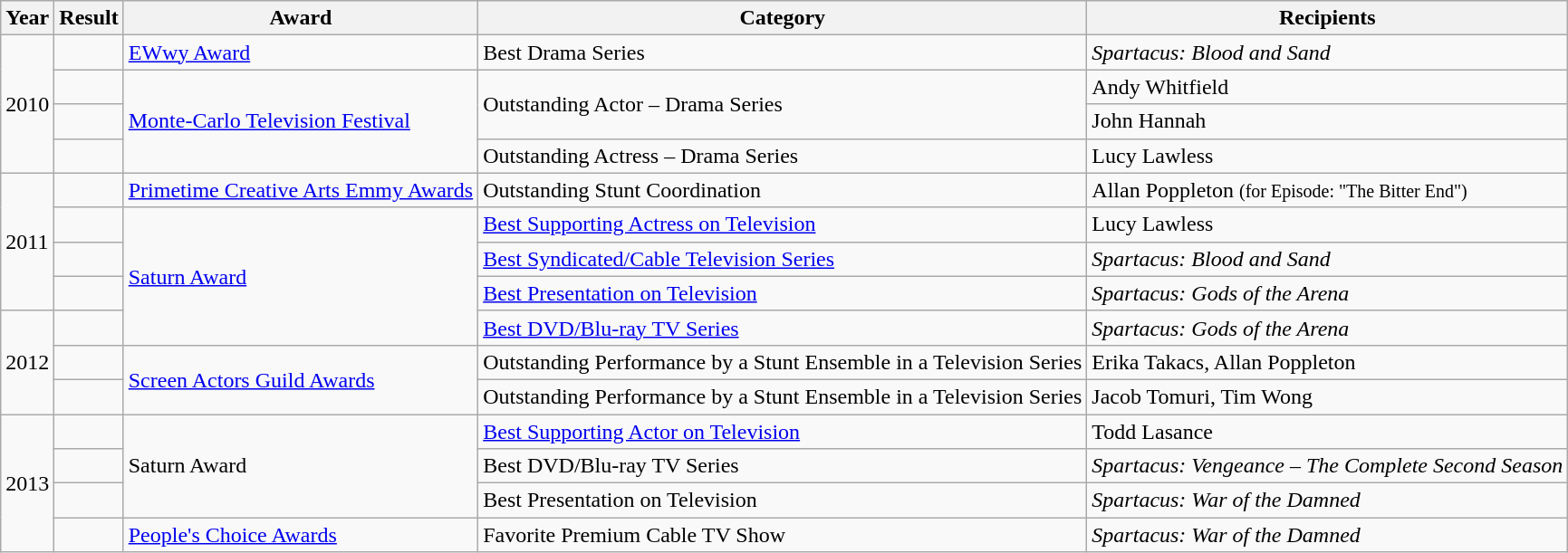<table class="wikitable sortable">
<tr>
<th>Year</th>
<th>Result</th>
<th>Award</th>
<th>Category</th>
<th>Recipients</th>
</tr>
<tr>
<td rowspan="4">2010</td>
<td></td>
<td><a href='#'>EWwy Award</a></td>
<td>Best Drama Series</td>
<td><em>Spartacus: Blood and Sand</em></td>
</tr>
<tr>
<td></td>
<td rowspan="3"><a href='#'>Monte-Carlo Television Festival</a></td>
<td rowspan="2">Outstanding Actor – Drama Series</td>
<td>Andy Whitfield</td>
</tr>
<tr>
<td></td>
<td>John Hannah</td>
</tr>
<tr>
<td></td>
<td>Outstanding Actress – Drama Series</td>
<td>Lucy Lawless</td>
</tr>
<tr>
<td rowspan="4">2011</td>
<td></td>
<td><a href='#'>Primetime Creative Arts Emmy Awards</a></td>
<td>Outstanding Stunt Coordination</td>
<td>Allan Poppleton <small>(for Episode: "The Bitter End")</small></td>
</tr>
<tr>
<td></td>
<td rowspan="4"><a href='#'>Saturn Award</a></td>
<td><a href='#'>Best Supporting Actress on Television</a></td>
<td>Lucy Lawless</td>
</tr>
<tr>
<td></td>
<td><a href='#'>Best Syndicated/Cable Television Series</a></td>
<td><em>Spartacus: Blood and Sand</em></td>
</tr>
<tr>
<td></td>
<td><a href='#'>Best Presentation on Television</a></td>
<td><em>Spartacus: Gods of the Arena</em></td>
</tr>
<tr>
<td rowspan="3">2012</td>
<td></td>
<td><a href='#'>Best DVD/Blu-ray TV Series</a></td>
<td><em>Spartacus: Gods of the Arena</em></td>
</tr>
<tr>
<td></td>
<td rowspan="2"><a href='#'>Screen Actors Guild Awards</a></td>
<td>Outstanding Performance by a Stunt Ensemble in a Television Series</td>
<td>Erika Takacs, Allan Poppleton</td>
</tr>
<tr>
<td></td>
<td>Outstanding Performance by a Stunt Ensemble in a Television Series</td>
<td>Jacob Tomuri, Tim Wong</td>
</tr>
<tr>
<td rowspan="4">2013</td>
<td></td>
<td rowspan="3">Saturn Award</td>
<td><a href='#'>Best Supporting Actor on Television</a></td>
<td>Todd Lasance</td>
</tr>
<tr>
<td></td>
<td>Best DVD/Blu-ray TV Series</td>
<td><em>Spartacus: Vengeance – The Complete Second Season</em></td>
</tr>
<tr>
<td></td>
<td>Best Presentation on Television</td>
<td><em>Spartacus: War of the Damned</em></td>
</tr>
<tr>
<td></td>
<td><a href='#'>People's Choice Awards</a></td>
<td>Favorite Premium Cable TV Show</td>
<td><em>Spartacus: War of the Damned</em></td>
</tr>
</table>
